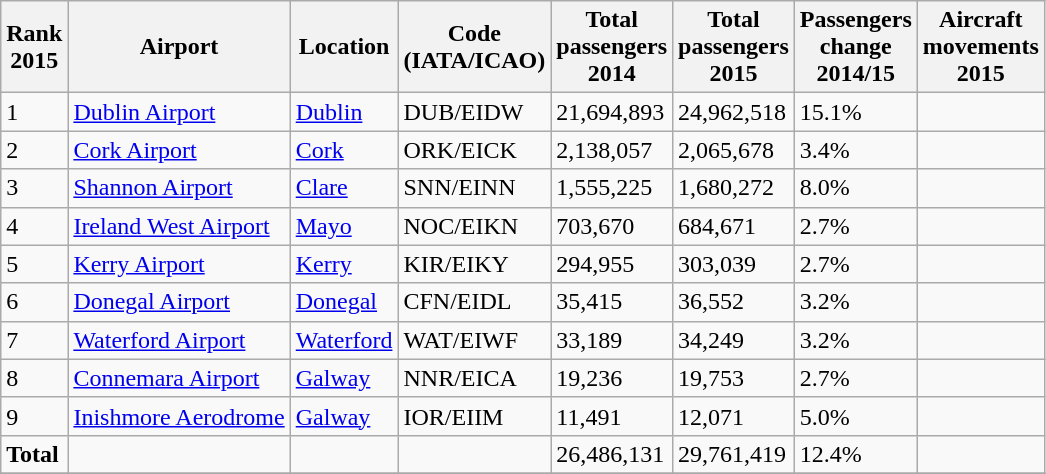<table class="wikitable sortable">
<tr>
<th>Rank<br>2015</th>
<th>Airport</th>
<th>Location</th>
<th>Code<br>(IATA/ICAO)</th>
<th>Total<br>passengers<br>2014</th>
<th>Total<br>passengers<br>2015</th>
<th>Passengers<br>change<br>2014/15</th>
<th>Aircraft<br>movements<br>2015</th>
</tr>
<tr>
<td>1</td>
<td><a href='#'>Dublin Airport</a></td>
<td><a href='#'>Dublin</a></td>
<td>DUB/EIDW</td>
<td>21,694,893</td>
<td>24,962,518</td>
<td> 15.1%</td>
<td></td>
</tr>
<tr>
<td>2</td>
<td><a href='#'>Cork Airport</a></td>
<td><a href='#'>Cork</a></td>
<td>ORK/EICK</td>
<td>2,138,057</td>
<td>2,065,678</td>
<td> 3.4%</td>
<td></td>
</tr>
<tr>
<td>3</td>
<td><a href='#'>Shannon Airport</a></td>
<td><a href='#'>Clare</a></td>
<td>SNN/EINN</td>
<td>1,555,225</td>
<td>1,680,272</td>
<td> 8.0%</td>
<td></td>
</tr>
<tr>
<td>4</td>
<td><a href='#'>Ireland West Airport</a></td>
<td><a href='#'>Mayo</a></td>
<td>NOC/EIKN</td>
<td>703,670</td>
<td>684,671</td>
<td> 2.7%</td>
<td></td>
</tr>
<tr>
<td>5</td>
<td><a href='#'>Kerry Airport</a></td>
<td><a href='#'>Kerry</a></td>
<td>KIR/EIKY</td>
<td>294,955</td>
<td>303,039</td>
<td> 2.7%</td>
<td></td>
</tr>
<tr>
<td>6</td>
<td><a href='#'>Donegal Airport</a></td>
<td><a href='#'>Donegal</a></td>
<td>CFN/EIDL</td>
<td>35,415</td>
<td>36,552</td>
<td> 3.2%</td>
<td></td>
</tr>
<tr>
<td>7</td>
<td><a href='#'>Waterford Airport</a></td>
<td><a href='#'>Waterford</a></td>
<td>WAT/EIWF</td>
<td>33,189</td>
<td>34,249</td>
<td> 3.2%</td>
<td></td>
</tr>
<tr>
<td>8</td>
<td><a href='#'>Connemara Airport</a></td>
<td><a href='#'>Galway</a></td>
<td>NNR/EICA</td>
<td>19,236</td>
<td>19,753</td>
<td> 2.7%</td>
<td></td>
</tr>
<tr>
<td>9</td>
<td><a href='#'>Inishmore Aerodrome</a></td>
<td><a href='#'>Galway</a></td>
<td>IOR/EIIM</td>
<td>11,491</td>
<td>12,071</td>
<td> 5.0%</td>
<td></td>
</tr>
<tr>
<td><strong>Total</strong></td>
<td></td>
<td></td>
<td></td>
<td>26,486,131</td>
<td>29,761,419</td>
<td> 12.4%</td>
<td></td>
</tr>
<tr>
</tr>
</table>
